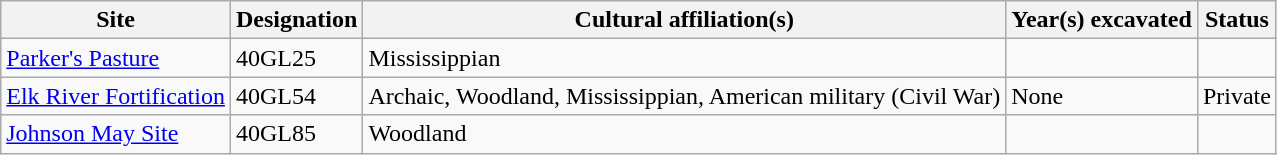<table class="wikitable">
<tr>
<th>Site</th>
<th>Designation</th>
<th>Cultural affiliation(s)</th>
<th>Year(s) excavated</th>
<th>Status</th>
</tr>
<tr>
<td><a href='#'>Parker's Pasture</a></td>
<td>40GL25</td>
<td>Mississippian</td>
<td></td>
<td></td>
</tr>
<tr>
<td><a href='#'>Elk River Fortification</a></td>
<td>40GL54</td>
<td>Archaic, Woodland, Mississippian, American military (Civil War)</td>
<td>None</td>
<td>Private</td>
</tr>
<tr>
<td><a href='#'>Johnson May Site</a></td>
<td>40GL85</td>
<td>Woodland</td>
<td></td>
<td></td>
</tr>
</table>
